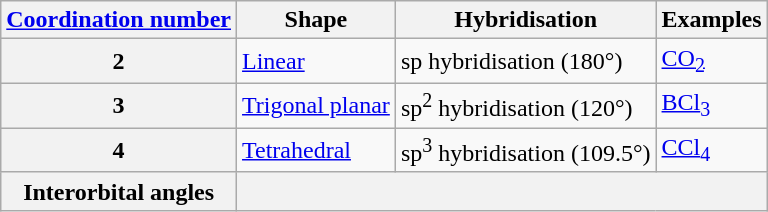<table class="wikitable">
<tr>
<th><a href='#'>Coordination number</a></th>
<th>Shape</th>
<th>Hybridisation</th>
<th>Examples</th>
</tr>
<tr ---->
<th>2</th>
<td><a href='#'>Linear</a></td>
<td>sp hybridisation (180°)</td>
<td><a href='#'>CO<sub>2</sub></a></td>
</tr>
<tr ---->
<th>3</th>
<td><a href='#'>Trigonal planar</a></td>
<td>sp<sup>2</sup> hybridisation (120°)</td>
<td><a href='#'>BCl<sub>3</sub></a></td>
</tr>
<tr ---->
<th>4</th>
<td><a href='#'>Tetrahedral</a></td>
<td>sp<sup>3</sup> hybridisation (109.5°)</td>
<td><a href='#'>CCl<sub>4</sub></a></td>
</tr>
<tr ---->
<th>Interorbital angles</th>
<th colspan="3"></th>
</tr>
</table>
